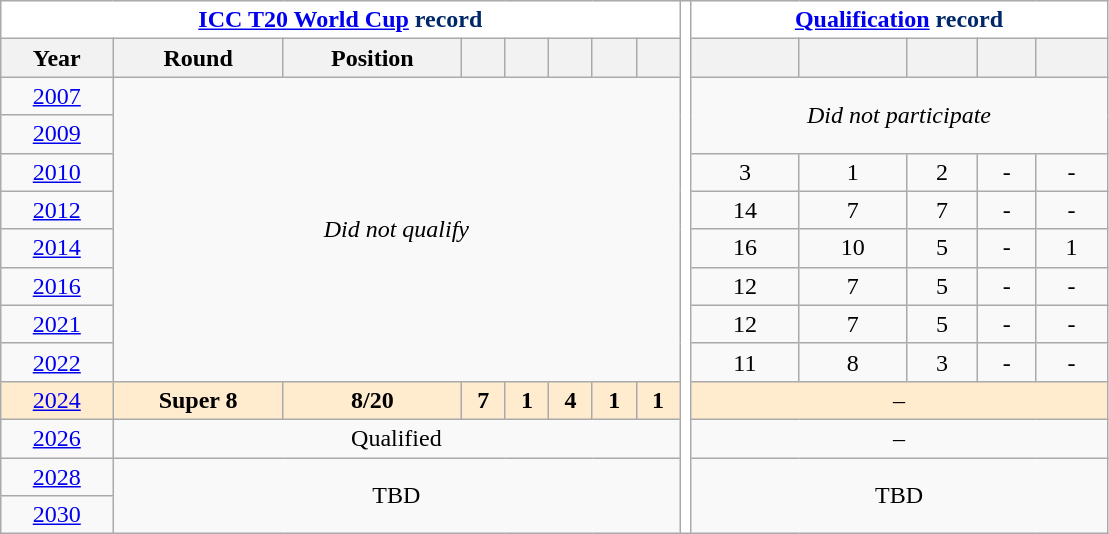<table class="wikitable" style="text-align: center;">
<tr>
<th style="color:#002868; background:white;" colspan=8><a href='#'>ICC T20 World Cup</a> record</th>
<th style="width:1%;background:white" rowspan="14"></th>
<th style="color:#002868; background:white;" colspan=5><a href='#'>Qualification</a> record</th>
</tr>
<tr>
<th scope="col">Year</th>
<th scope="col">Round</th>
<th scope="col">Position</th>
<th scope="col"></th>
<th scope="col"></th>
<th scope="col"></th>
<th scope="col"></th>
<th scope="col"></th>
<th scope="col"></th>
<th scope="col"></th>
<th scope="col"></th>
<th scope="col"></th>
<th scope="col"></th>
</tr>
<tr>
<td> <a href='#'>2007</a></td>
<td colspan="7" rowspan="8"><em>Did not qualify</em></td>
<td colspan="5" rowspan="2"><em>Did not participate</em></td>
</tr>
<tr>
<td> <a href='#'>2009</a></td>
</tr>
<tr>
<td> <a href='#'>2010</a></td>
<td>3</td>
<td>1</td>
<td>2</td>
<td>-</td>
<td>-</td>
</tr>
<tr>
<td> <a href='#'>2012</a></td>
<td>14</td>
<td>7</td>
<td>7</td>
<td>-</td>
<td>-</td>
</tr>
<tr>
<td> <a href='#'>2014</a></td>
<td>16</td>
<td>10</td>
<td>5</td>
<td>-</td>
<td>1</td>
</tr>
<tr>
<td> <a href='#'>2016</a></td>
<td>12</td>
<td>7</td>
<td>5</td>
<td>-</td>
<td>-</td>
</tr>
<tr>
<td>  <a href='#'>2021</a></td>
<td>12</td>
<td>7</td>
<td>5</td>
<td>-</td>
<td>-</td>
</tr>
<tr>
<td> <a href='#'>2022</a></td>
<td>11</td>
<td>8</td>
<td>3</td>
<td>-</td>
<td>-</td>
</tr>
<tr style="background:#ffebcd;">
<td>  <a href='#'>2024</a></td>
<td><strong>Super 8</strong></td>
<td><strong>8/20</strong></td>
<td><strong>7</strong></td>
<td><strong>1</strong></td>
<td><strong>4</strong></td>
<td><strong>1</strong></td>
<td><strong>1</strong></td>
<td colspan="5"><em>–</em></td>
</tr>
<tr>
<td>  <a href='#'>2026</a></td>
<td colspan="7">Qualified</td>
<td colspan="5"><em>–</em></td>
</tr>
<tr>
<td>  <a href='#'>2028</a></td>
<td colspan="7" rowspan="3">TBD</td>
<td colspan="5" rowspan="3">TBD</td>
</tr>
<tr>
<td>   <a href='#'>2030</a></td>
</tr>
</table>
